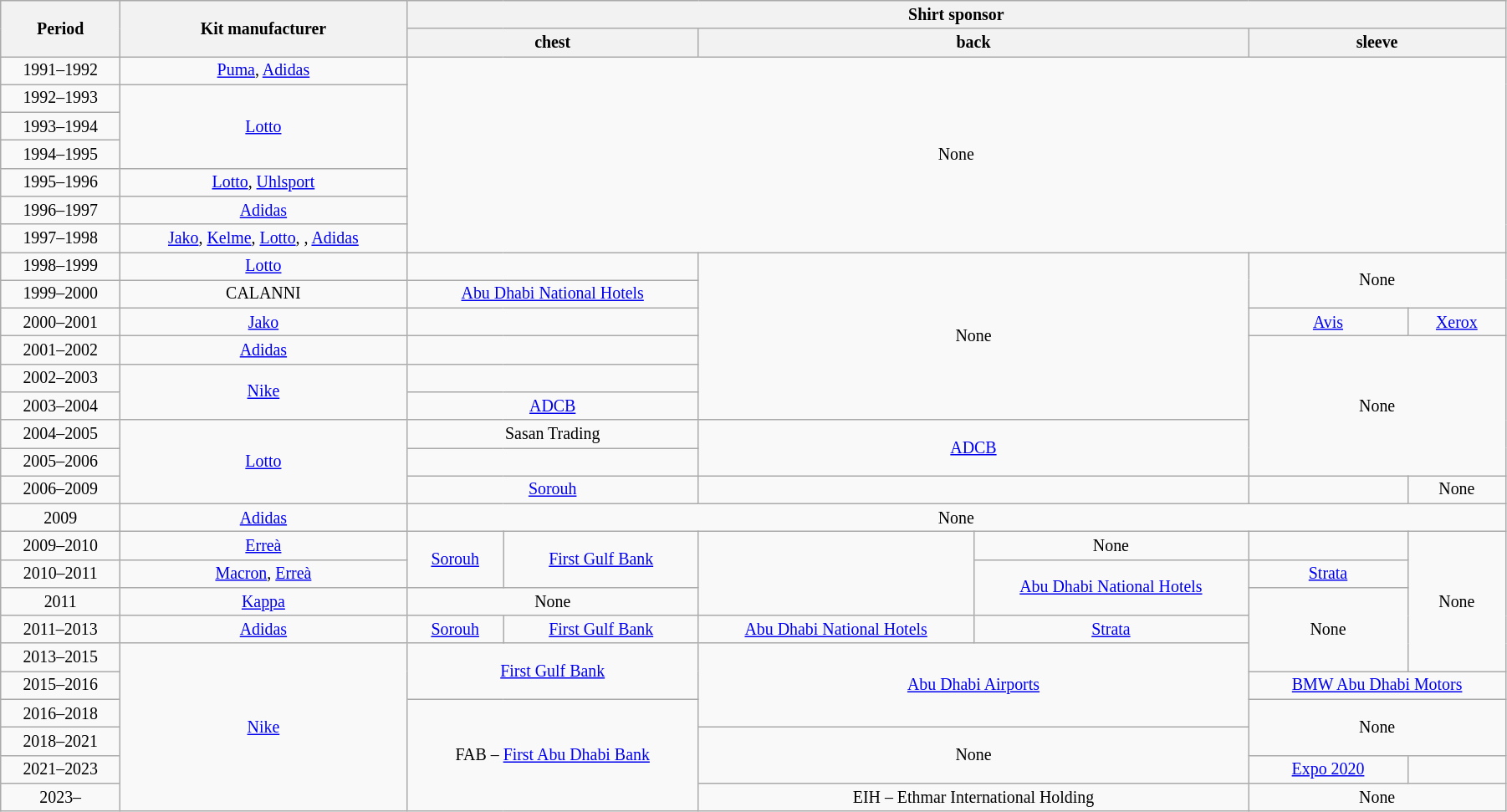<table class="wikitable" style="text-align:center; font-size:83%; width:95%; ">
<tr>
<th rowspan="2">Period</th>
<th rowspan="2">Kit manufacturer</th>
<th colspan="7">Shirt sponsor</th>
</tr>
<tr>
<th colspan="2">chest</th>
<th colspan="2">back</th>
<th colspan="2">sleeve</th>
</tr>
<tr>
<td>1991–1992</td>
<td rowspan=1><a href='#'>Puma</a>, <a href='#'>Adidas</a></td>
<td rowspan=7 colspan=6>None</td>
</tr>
<tr>
<td>1992–1993</td>
<td rowspan=3><a href='#'>Lotto</a></td>
</tr>
<tr>
<td>1993–1994</td>
</tr>
<tr>
<td>1994–1995</td>
</tr>
<tr>
<td>1995–1996</td>
<td rowspan=1><a href='#'>Lotto</a>, <a href='#'>Uhlsport</a></td>
</tr>
<tr>
<td>1996–1997</td>
<td rowspan=1><a href='#'>Adidas</a></td>
</tr>
<tr>
<td>1997–1998</td>
<td rowspan=1><a href='#'>Jako</a>, <a href='#'>Kelme</a>, <a href='#'>Lotto</a>, , <a href='#'>Adidas</a></td>
</tr>
<tr>
<td>1998–1999</td>
<td rowspan=1><a href='#'>Lotto</a></td>
<td colspan=2></td>
<td rowspan=6 colspan=2>None</td>
<td rowspan=2 colspan=2>None</td>
</tr>
<tr>
<td>1999–2000</td>
<td rowspan=1>CALANNI</td>
<td colspan=2><a href='#'>Abu Dhabi National Hotels</a></td>
</tr>
<tr>
<td>2000–2001</td>
<td rowspan=1><a href='#'>Jako</a></td>
<td colspan=2></td>
<td colspan=1><a href='#'>Avis</a></td>
<td colspan=1><a href='#'>Xerox</a></td>
</tr>
<tr>
<td>2001–2002</td>
<td rowspan=1><a href='#'>Adidas</a></td>
<td colspan=2></td>
<td rowspan=5 colspan=2>None</td>
</tr>
<tr>
<td>2002–2003</td>
<td rowspan=2><a href='#'>Nike</a></td>
<td rowspan=1 colspan=2></td>
</tr>
<tr>
<td>2003–2004</td>
<td rowspan=1 colspan=2><a href='#'>ADCB</a></td>
</tr>
<tr>
<td>2004–2005</td>
<td rowspan=3><a href='#'>Lotto</a></td>
<td rowspan=1 colspan=2>Sasan Trading</td>
<td rowspan=2 colspan=2><a href='#'>ADCB</a></td>
</tr>
<tr>
<td>2005–2006</td>
<td rowspan=1 colspan=2></td>
</tr>
<tr>
<td>2006–2009</td>
<td rowspan=1 colspan=2><a href='#'>Sorouh</a></td>
<td colspan=2></td>
<td rowspan=1></td>
<td rowspan=1 colspan=1>None</td>
</tr>
<tr>
<td>2009</td>
<td rowspan=1><a href='#'>Adidas</a></td>
<td rowspan=1 colspan=6>None</td>
</tr>
<tr>
<td>2009–2010</td>
<td rowspan=1><a href='#'>Erreà</a></td>
<td rowspan=2><a href='#'>Sorouh</a></td>
<td rowspan=2><a href='#'>First Gulf Bank</a></td>
<td rowspan=3 colspan=1></td>
<td rowspan=1>None</td>
<td rowspan=1></td>
<td rowspan=5 colspan=1>None</td>
</tr>
<tr>
<td>2010–2011</td>
<td rowspan=1><a href='#'>Macron</a>, <a href='#'>Erreà</a></td>
<td rowspan=2><a href='#'>Abu Dhabi National Hotels</a></td>
<td rowspan=1><a href='#'>Strata</a></td>
</tr>
<tr>
<td>2011</td>
<td><a href='#'>Kappa</a></td>
<td rowspan=1 colspan=2>None</td>
<td rowspan=3>None</td>
</tr>
<tr>
<td>2011–2013</td>
<td><a href='#'>Adidas</a></td>
<td rowspan=1><a href='#'>Sorouh</a></td>
<td rowspan=1><a href='#'>First Gulf Bank</a></td>
<td rowspan=1><a href='#'>Abu Dhabi National Hotels</a></td>
<td rowspan=1><a href='#'>Strata</a></td>
</tr>
<tr>
<td>2013–2015</td>
<td rowspan=6><a href='#'>Nike</a></td>
<td rowspan=2 colspan=2><a href='#'>First Gulf Bank</a></td>
<td rowspan=3 colspan=2><a href='#'>Abu Dhabi Airports</a></td>
</tr>
<tr>
<td>2015–2016</td>
<td colspan=2><a href='#'>BMW Abu Dhabi Motors</a></td>
</tr>
<tr>
<td>2016–2018</td>
<td rowspan=4 colspan=2>FAB – <a href='#'>First Abu Dhabi Bank</a></td>
<td rowspan=2 colspan=2>None</td>
</tr>
<tr>
<td>2018–2021</td>
<td rowspan=2 colspan=2>None</td>
</tr>
<tr>
<td>2021–2023</td>
<td><a href='#'>Expo 2020</a></td>
<td></td>
</tr>
<tr>
<td>2023–</td>
<td colspan=2>EIH – Ethmar International Holding</td>
<td rowspan=2 colspan=2>None</td>
</tr>
</table>
